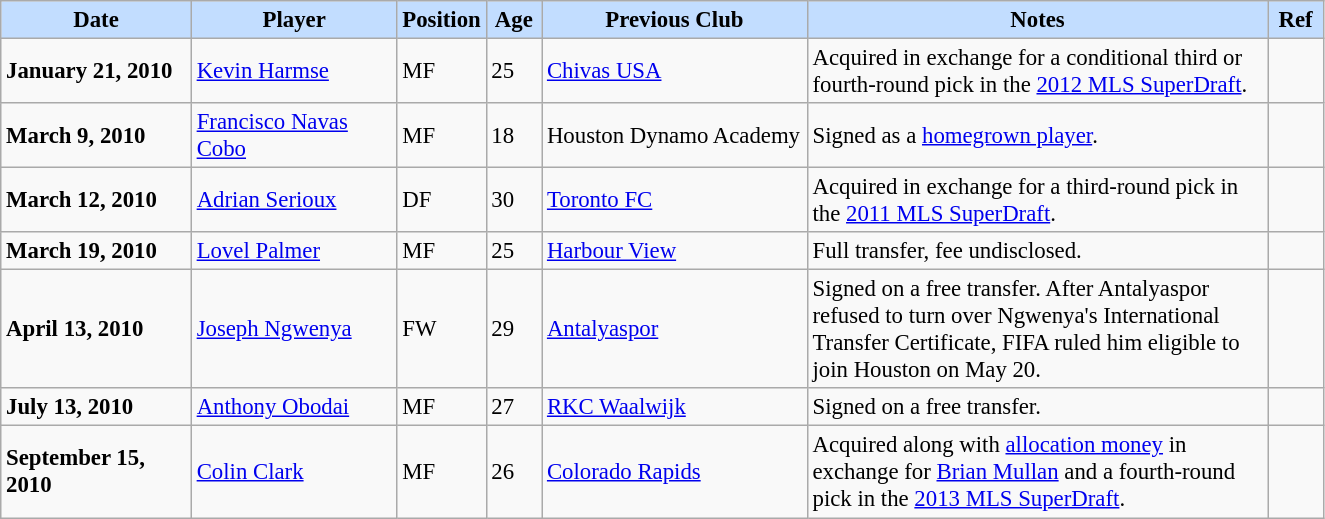<table class="wikitable" style="text-align:left; font-size:95%;">
<tr>
<th style="background:#c2ddff; width:120px;">Date</th>
<th style="background:#c2ddff; width:130px;">Player</th>
<th style="background:#c2ddff; width:50px;">Position</th>
<th style="background:#c2ddff; width:30px;">Age</th>
<th style="background:#c2ddff; width:170px;">Previous Club</th>
<th style="background:#c2ddff; width:300px;">Notes</th>
<th style="background:#c2ddff; width:30px;">Ref</th>
</tr>
<tr>
<td><strong>January 21, 2010</strong></td>
<td> <a href='#'>Kevin Harmse</a></td>
<td>MF</td>
<td>25</td>
<td> <a href='#'>Chivas USA</a></td>
<td>Acquired in exchange for a conditional third or fourth-round pick in the <a href='#'>2012 MLS SuperDraft</a>.</td>
<td></td>
</tr>
<tr>
<td><strong>March 9, 2010</strong></td>
<td> <a href='#'>Francisco Navas Cobo</a></td>
<td>MF</td>
<td>18</td>
<td> Houston Dynamo Academy</td>
<td>Signed as a <a href='#'>homegrown player</a>.</td>
<td></td>
</tr>
<tr>
<td><strong>March 12, 2010</strong></td>
<td> <a href='#'>Adrian Serioux</a></td>
<td>DF</td>
<td>30</td>
<td> <a href='#'>Toronto FC</a></td>
<td>Acquired in exchange for a third-round pick in the <a href='#'>2011 MLS SuperDraft</a>.</td>
<td></td>
</tr>
<tr>
<td><strong>March 19, 2010</strong></td>
<td> <a href='#'>Lovel Palmer</a></td>
<td>MF</td>
<td>25</td>
<td> <a href='#'>Harbour View</a></td>
<td>Full transfer, fee undisclosed.</td>
<td></td>
</tr>
<tr>
<td><strong>April 13, 2010</strong></td>
<td> <a href='#'>Joseph Ngwenya</a></td>
<td>FW</td>
<td>29</td>
<td> <a href='#'>Antalyaspor</a></td>
<td>Signed on a free transfer. After Antalyaspor refused to turn over Ngwenya's International Transfer Certificate, FIFA ruled him eligible to join Houston on May 20.</td>
<td></td>
</tr>
<tr>
<td><strong>July 13, 2010</strong></td>
<td> <a href='#'>Anthony Obodai</a></td>
<td>MF</td>
<td>27</td>
<td> <a href='#'>RKC Waalwijk</a></td>
<td>Signed on a free transfer.</td>
<td></td>
</tr>
<tr>
<td><strong>September 15, 2010</strong></td>
<td> <a href='#'>Colin Clark</a></td>
<td>MF</td>
<td>26</td>
<td> <a href='#'>Colorado Rapids</a></td>
<td>Acquired along with <a href='#'>allocation money</a> in exchange for <a href='#'>Brian Mullan</a> and a fourth-round pick in the <a href='#'>2013 MLS SuperDraft</a>.</td>
<td></td>
</tr>
</table>
